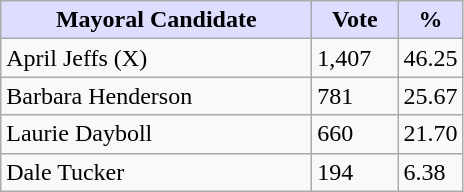<table class="wikitable">
<tr>
<th style="background:#ddf; width:200px;">Mayoral Candidate </th>
<th style="background:#ddf; width:50px;">Vote</th>
<th style="background:#ddf; width:30px;">%</th>
</tr>
<tr>
<td>April Jeffs (X)</td>
<td>1,407</td>
<td>46.25</td>
</tr>
<tr>
<td>Barbara Henderson</td>
<td>781</td>
<td>25.67</td>
</tr>
<tr>
<td>Laurie Dayboll</td>
<td>660</td>
<td>21.70</td>
</tr>
<tr>
<td>Dale Tucker</td>
<td>194</td>
<td>6.38</td>
</tr>
</table>
